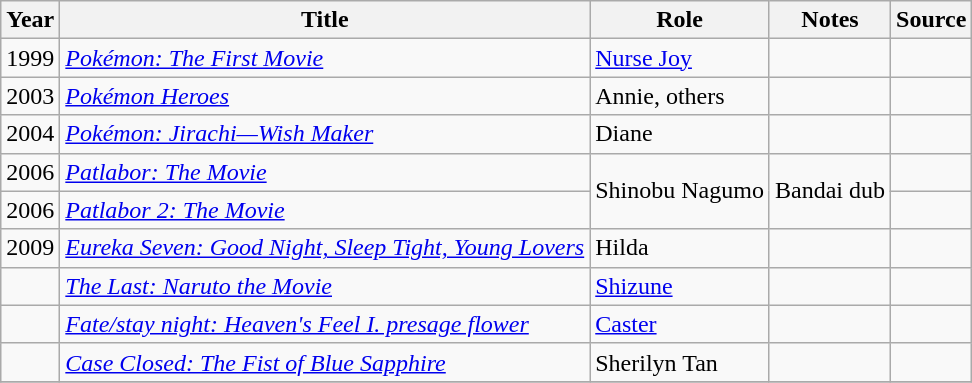<table class="wikitable sortable">
<tr>
<th>Year</th>
<th>Title</th>
<th>Role</th>
<th>Notes</th>
<th>Source</th>
</tr>
<tr>
<td>1999</td>
<td><em><a href='#'>Pokémon: The First Movie</a></em></td>
<td><a href='#'>Nurse Joy</a></td>
<td></td>
<td></td>
</tr>
<tr>
<td>2003</td>
<td><em><a href='#'>Pokémon Heroes</a></em></td>
<td>Annie, others</td>
<td></td>
<td></td>
</tr>
<tr>
<td>2004</td>
<td><em><a href='#'>Pokémon: Jirachi—Wish Maker</a></em></td>
<td>Diane</td>
<td></td>
<td></td>
</tr>
<tr>
<td>2006</td>
<td><em><a href='#'>Patlabor: The Movie</a></em></td>
<td rowspan="2">Shinobu Nagumo</td>
<td rowspan="2">Bandai dub</td>
<td></td>
</tr>
<tr>
<td>2006</td>
<td><em><a href='#'>Patlabor 2: The Movie</a></em></td>
<td></td>
</tr>
<tr>
<td>2009</td>
<td><em><a href='#'>Eureka Seven: Good Night, Sleep Tight, Young Lovers</a></em></td>
<td>Hilda</td>
<td></td>
<td></td>
</tr>
<tr>
<td></td>
<td><em><a href='#'>The Last: Naruto the Movie</a></em></td>
<td><a href='#'>Shizune</a></td>
<td></td>
<td></td>
</tr>
<tr>
<td></td>
<td><em><a href='#'>Fate/stay night: Heaven's Feel I. presage flower</a></em></td>
<td><a href='#'>Caster</a></td>
<td></td>
<td></td>
</tr>
<tr>
<td></td>
<td><em><a href='#'>Case Closed: The Fist of Blue Sapphire</a></em></td>
<td>Sherilyn Tan</td>
<td></td>
<td></td>
</tr>
<tr>
</tr>
</table>
